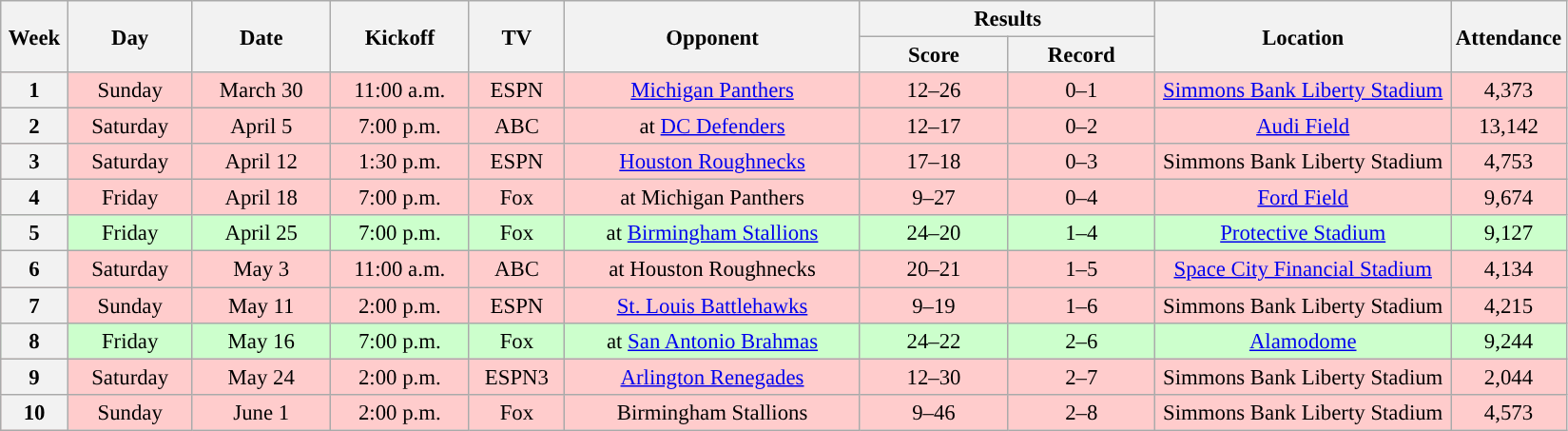<table class="wikitable" style="text-align:center; font-size: 95%;">
<tr>
<th rowspan="2" width="40">Week</th>
<th rowspan="2" width="80">Day</th>
<th rowspan="2" width="90">Date</th>
<th rowspan="2" width="90">Kickoff</th>
<th rowspan="2" width="60">TV</th>
<th rowspan="2" width="200">Opponent</th>
<th colspan="2" width="200">Results</th>
<th rowspan="2" width="200">Location</th>
<th rowspan="2">Attendance</th>
</tr>
<tr>
<th width="60">Score</th>
<th width="60">Record</th>
</tr>
<tr style="background:#ffcccc">
<th>1</th>
<td>Sunday</td>
<td>March 30</td>
<td>11:00 a.m.</td>
<td>ESPN</td>
<td><a href='#'>Michigan Panthers</a></td>
<td>12–26</td>
<td>0–1</td>
<td><a href='#'>Simmons Bank Liberty Stadium</a></td>
<td>4,373</td>
</tr>
<tr style="background:#ffcccc">
<th>2</th>
<td>Saturday</td>
<td>April 5</td>
<td>7:00 p.m.</td>
<td>ABC</td>
<td>at <a href='#'>DC Defenders</a></td>
<td>12–17</td>
<td>0–2</td>
<td><a href='#'>Audi Field</a></td>
<td>13,142</td>
</tr>
<tr style="background:#ffcccc">
<th>3</th>
<td>Saturday</td>
<td>April 12</td>
<td>1:30 p.m.</td>
<td>ESPN</td>
<td><a href='#'>Houston Roughnecks</a></td>
<td>17–18</td>
<td>0–3</td>
<td>Simmons Bank Liberty Stadium</td>
<td>4,753</td>
</tr>
<tr style="background:#ffcccc">
<th>4</th>
<td>Friday</td>
<td>April 18</td>
<td>7:00 p.m.</td>
<td>Fox</td>
<td>at Michigan Panthers</td>
<td>9–27</td>
<td>0–4</td>
<td><a href='#'>Ford Field</a></td>
<td>9,674</td>
</tr>
<tr style="background:#ccffcc">
<th>5</th>
<td>Friday</td>
<td>April 25</td>
<td>7:00 p.m.</td>
<td>Fox</td>
<td>at <a href='#'>Birmingham Stallions</a></td>
<td>24–20</td>
<td>1–4</td>
<td><a href='#'>Protective Stadium</a></td>
<td>9,127</td>
</tr>
<tr style="background:#ffcccc">
<th>6</th>
<td>Saturday</td>
<td>May 3</td>
<td>11:00 a.m.</td>
<td>ABC</td>
<td>at Houston Roughnecks</td>
<td>20–21</td>
<td>1–5</td>
<td><a href='#'>Space City Financial Stadium</a></td>
<td>4,134</td>
</tr>
<tr style="background:#ffcccc">
<th>7</th>
<td>Sunday</td>
<td>May 11</td>
<td>2:00 p.m.</td>
<td>ESPN</td>
<td><a href='#'>St. Louis Battlehawks</a></td>
<td>9–19</td>
<td>1–6</td>
<td>Simmons Bank Liberty Stadium</td>
<td>4,215</td>
</tr>
<tr style="background:#ccffcc">
<th>8</th>
<td>Friday</td>
<td>May 16</td>
<td>7:00 p.m.</td>
<td>Fox</td>
<td>at <a href='#'>San Antonio Brahmas</a></td>
<td>24–22</td>
<td>2–6</td>
<td><a href='#'>Alamodome</a></td>
<td>9,244</td>
</tr>
<tr style="background:#ffcccc">
<th>9</th>
<td>Saturday</td>
<td>May 24</td>
<td>2:00 p.m.</td>
<td>ESPN3</td>
<td><a href='#'>Arlington Renegades</a></td>
<td>12–30</td>
<td>2–7</td>
<td>Simmons Bank Liberty Stadium</td>
<td>2,044</td>
</tr>
<tr style="background:#ffcccc">
<th>10</th>
<td>Sunday</td>
<td>June 1</td>
<td>2:00 p.m.</td>
<td>Fox</td>
<td>Birmingham Stallions</td>
<td>9–46</td>
<td>2–8</td>
<td>Simmons Bank Liberty Stadium</td>
<td>4,573</td>
</tr>
</table>
